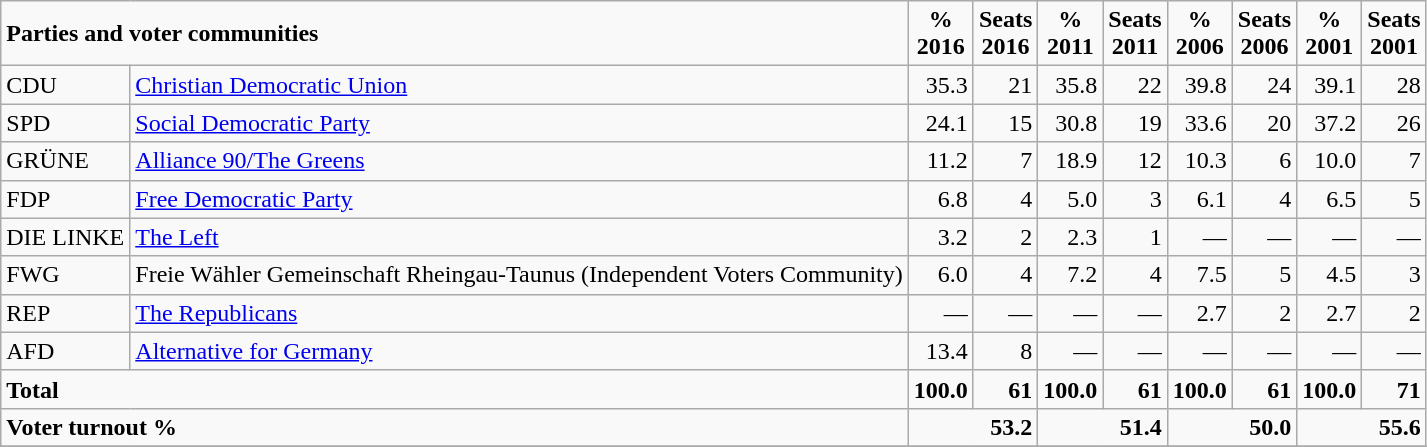<table class="wikitable">
<tr -->
<td colspan="2"><strong>Parties and voter communities</strong></td>
<td align="center"><strong>%<br>2016</strong></td>
<td align="center"><strong>Seats<br>2016</strong></td>
<td align="center"><strong>%<br>2011</strong></td>
<td align="center"><strong>Seats<br>2011</strong></td>
<td align="center"><strong>%<br>2006</strong></td>
<td align="center"><strong>Seats<br>2006</strong></td>
<td align="center"><strong>%<br>2001</strong></td>
<td align="center"><strong>Seats<br>2001</strong></td>
</tr>
<tr --->
<td>CDU</td>
<td><a href='#'>Christian Democratic Union</a></td>
<td align="right">35.3</td>
<td align="right">21</td>
<td align="right">35.8</td>
<td align="right">22</td>
<td align="right">39.8</td>
<td align="right">24</td>
<td align="right">39.1</td>
<td align="right">28</td>
</tr>
<tr --->
<td>SPD</td>
<td><a href='#'>Social Democratic Party</a></td>
<td align="right">24.1</td>
<td align="right">15</td>
<td align="right">30.8</td>
<td align="right">19</td>
<td align="right">33.6</td>
<td align="right">20</td>
<td align="right">37.2</td>
<td align="right">26</td>
</tr>
<tr --->
<td>GRÜNE</td>
<td><a href='#'>Alliance 90/The Greens</a></td>
<td align="right">11.2</td>
<td align="right">7</td>
<td align="right">18.9</td>
<td align="right">12</td>
<td align="right">10.3</td>
<td align="right">6</td>
<td align="right">10.0</td>
<td align="right">7</td>
</tr>
<tr --->
<td>FDP</td>
<td><a href='#'>Free Democratic Party</a></td>
<td align="right">6.8</td>
<td align="right">4</td>
<td align="right">5.0</td>
<td align="right">3</td>
<td align="right">6.1</td>
<td align="right">4</td>
<td align="right">6.5</td>
<td align="right">5</td>
</tr>
<tr --->
<td>DIE LINKE</td>
<td><a href='#'>The Left</a></td>
<td align="right">3.2</td>
<td align="right">2</td>
<td align="right">2.3</td>
<td align="right">1</td>
<td align="right">—</td>
<td align="right">—</td>
<td align="right">—</td>
<td align="right">—</td>
</tr>
<tr --->
<td>FWG</td>
<td>Freie Wähler Gemeinschaft Rheingau-Taunus (Independent Voters Community)</td>
<td align="right">6.0</td>
<td align="right">4</td>
<td align="right">7.2</td>
<td align="right">4</td>
<td align="right">7.5</td>
<td align="right">5</td>
<td align="right">4.5</td>
<td align="right">3</td>
</tr>
<tr --->
<td>REP</td>
<td><a href='#'>The Republicans</a></td>
<td align="right">—</td>
<td align="right">—</td>
<td align="right">—</td>
<td align="right">—</td>
<td align="right">2.7</td>
<td align="right">2</td>
<td align="right">2.7</td>
<td align="right">2</td>
</tr>
<tr -->
<td>AFD</td>
<td><a href='#'>Alternative for Germany</a></td>
<td align="right">13.4</td>
<td align="right">8</td>
<td align="right">—</td>
<td align="right">—</td>
<td align="right">—</td>
<td align="right">—</td>
<td align="right">—</td>
<td align="right">—</td>
</tr>
<tr -->
<td colspan="2"><strong>Total</strong></td>
<td align="right"><strong>100.0</strong></td>
<td align="right"><strong>61</strong></td>
<td align="right"><strong>100.0</strong></td>
<td align="right"><strong>61</strong></td>
<td align="right"><strong>100.0</strong></td>
<td align="right"><strong>61</strong></td>
<td align="right"><strong>100.0</strong></td>
<td align="right"><strong>71</strong></td>
</tr>
<tr -->
<td colspan="2"><strong>Voter turnout %</strong></td>
<td colspan="2" align="right"><strong>53.2</strong></td>
<td colspan="2" align="right"><strong>51.4</strong></td>
<td colspan="2" align="right"><strong>50.0</strong></td>
<td colspan="2" align="right"><strong>55.6</strong></td>
</tr>
<tr --->
</tr>
</table>
